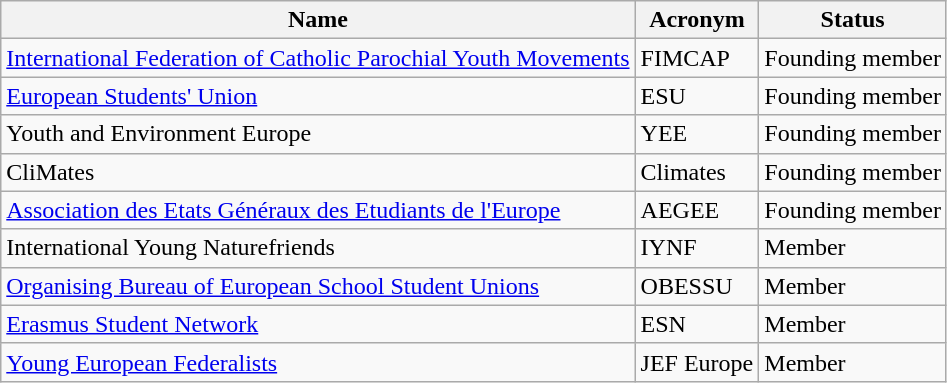<table class="wikitable sortable">
<tr>
<th>Name</th>
<th>Acronym</th>
<th>Status</th>
</tr>
<tr>
<td><a href='#'>International Federation of Catholic Parochial Youth Movements</a></td>
<td>FIMCAP</td>
<td>Founding member</td>
</tr>
<tr>
<td><a href='#'>European Students' Union</a></td>
<td>ESU</td>
<td>Founding member</td>
</tr>
<tr>
<td>Youth and Environment Europe</td>
<td>YEE</td>
<td>Founding member</td>
</tr>
<tr>
<td>CliMates</td>
<td>Climates</td>
<td>Founding member</td>
</tr>
<tr>
<td><a href='#'>Association des Etats Généraux des Etudiants de l'Europe</a></td>
<td>AEGEE</td>
<td>Founding member</td>
</tr>
<tr>
<td>International Young Naturefriends</td>
<td>IYNF</td>
<td>Member</td>
</tr>
<tr>
<td><a href='#'>Organising Bureau of European School Student Unions</a></td>
<td>OBESSU</td>
<td>Member</td>
</tr>
<tr>
<td><a href='#'>Erasmus Student Network</a></td>
<td>ESN</td>
<td>Member</td>
</tr>
<tr>
<td><a href='#'>Young European Federalists</a></td>
<td>JEF Europe</td>
<td>Member</td>
</tr>
</table>
